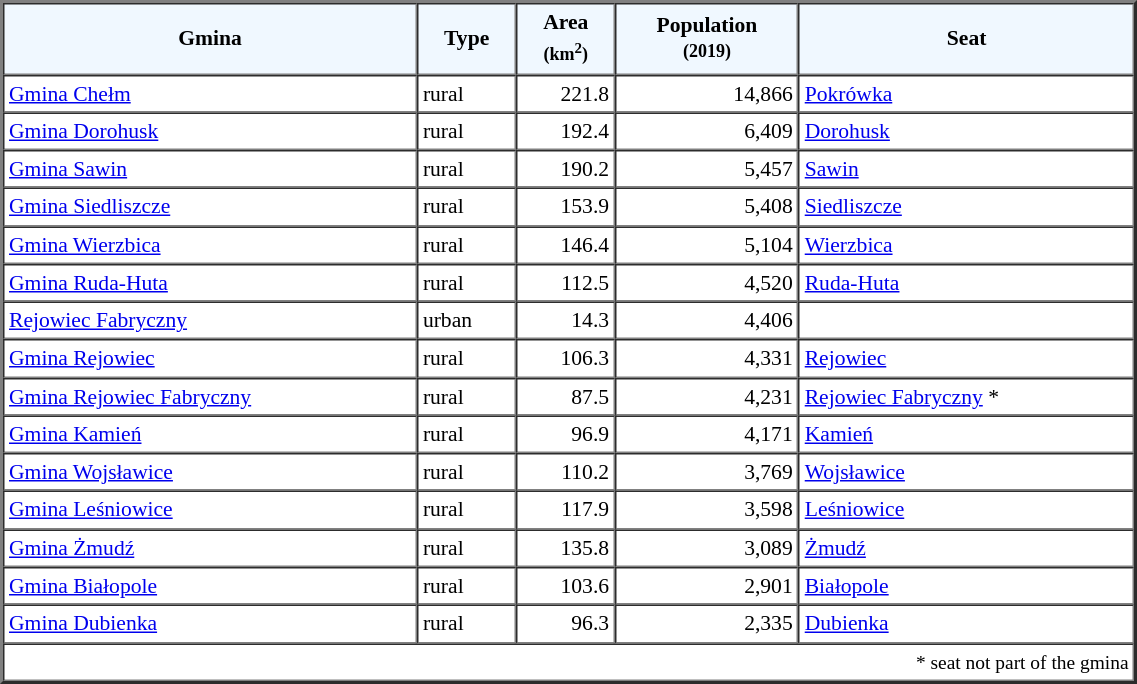<table width="60%" border="2" cellpadding="3" cellspacing="0" style="font-size:90%;line-height:120%;">
<tr bgcolor="F0F8FF">
<td style="text-align:center;"><strong>Gmina</strong></td>
<td style="text-align:center;"><strong>Type</strong></td>
<td style="text-align:center;"><strong>Area<br><small>(km<sup>2</sup>)</small></strong></td>
<td style="text-align:center;"><strong>Population<br><small>(2019)</small></strong></td>
<td style="text-align:center;"><strong>Seat</strong></td>
</tr>
<tr>
<td><a href='#'>Gmina Chełm</a></td>
<td>rural</td>
<td style="text-align:right;">221.8</td>
<td style="text-align:right;">14,866</td>
<td><a href='#'>Pokrówka</a></td>
</tr>
<tr>
<td><a href='#'>Gmina Dorohusk</a></td>
<td>rural</td>
<td style="text-align:right;">192.4</td>
<td style="text-align:right;">6,409</td>
<td><a href='#'>Dorohusk</a></td>
</tr>
<tr>
<td><a href='#'>Gmina Sawin</a></td>
<td>rural</td>
<td style="text-align:right;">190.2</td>
<td style="text-align:right;">5,457</td>
<td><a href='#'>Sawin</a></td>
</tr>
<tr>
<td><a href='#'>Gmina Siedliszcze</a></td>
<td>rural</td>
<td style="text-align:right;">153.9</td>
<td style="text-align:right;">5,408</td>
<td><a href='#'>Siedliszcze</a></td>
</tr>
<tr>
<td><a href='#'>Gmina Wierzbica</a></td>
<td>rural</td>
<td style="text-align:right;">146.4</td>
<td style="text-align:right;">5,104</td>
<td><a href='#'>Wierzbica</a></td>
</tr>
<tr>
<td><a href='#'>Gmina Ruda-Huta</a></td>
<td>rural</td>
<td style="text-align:right;">112.5</td>
<td style="text-align:right;">4,520</td>
<td><a href='#'>Ruda-Huta</a></td>
</tr>
<tr>
<td><a href='#'>Rejowiec Fabryczny</a></td>
<td>urban</td>
<td style="text-align:right;">14.3</td>
<td style="text-align:right;">4,406</td>
<td></td>
</tr>
<tr>
<td><a href='#'>Gmina Rejowiec</a></td>
<td>rural</td>
<td style="text-align:right;">106.3</td>
<td style="text-align:right;">4,331</td>
<td><a href='#'>Rejowiec</a></td>
</tr>
<tr>
<td><a href='#'>Gmina Rejowiec Fabryczny</a></td>
<td>rural</td>
<td style="text-align:right;">87.5</td>
<td style="text-align:right;">4,231</td>
<td><a href='#'>Rejowiec Fabryczny</a> *</td>
</tr>
<tr>
<td><a href='#'>Gmina Kamień</a></td>
<td>rural</td>
<td style="text-align:right;">96.9</td>
<td style="text-align:right;">4,171</td>
<td><a href='#'>Kamień</a></td>
</tr>
<tr>
<td><a href='#'>Gmina Wojsławice</a></td>
<td>rural</td>
<td style="text-align:right;">110.2</td>
<td style="text-align:right;">3,769</td>
<td><a href='#'>Wojsławice</a></td>
</tr>
<tr>
<td><a href='#'>Gmina Leśniowice</a></td>
<td>rural</td>
<td style="text-align:right;">117.9</td>
<td style="text-align:right;">3,598</td>
<td><a href='#'>Leśniowice</a></td>
</tr>
<tr>
<td><a href='#'>Gmina Żmudź</a></td>
<td>rural</td>
<td style="text-align:right;">135.8</td>
<td style="text-align:right;">3,089</td>
<td><a href='#'>Żmudź</a></td>
</tr>
<tr>
<td><a href='#'>Gmina Białopole</a></td>
<td>rural</td>
<td style="text-align:right;">103.6</td>
<td style="text-align:right;">2,901</td>
<td><a href='#'>Białopole</a></td>
</tr>
<tr>
<td><a href='#'>Gmina Dubienka</a></td>
<td>rural</td>
<td style="text-align:right;">96.3</td>
<td style="text-align:right;">2,335</td>
<td><a href='#'>Dubienka</a></td>
</tr>
<tr>
<td colspan=5 style="text-align:right;font-size:90%">* seat not part of the gmina</td>
</tr>
</table>
